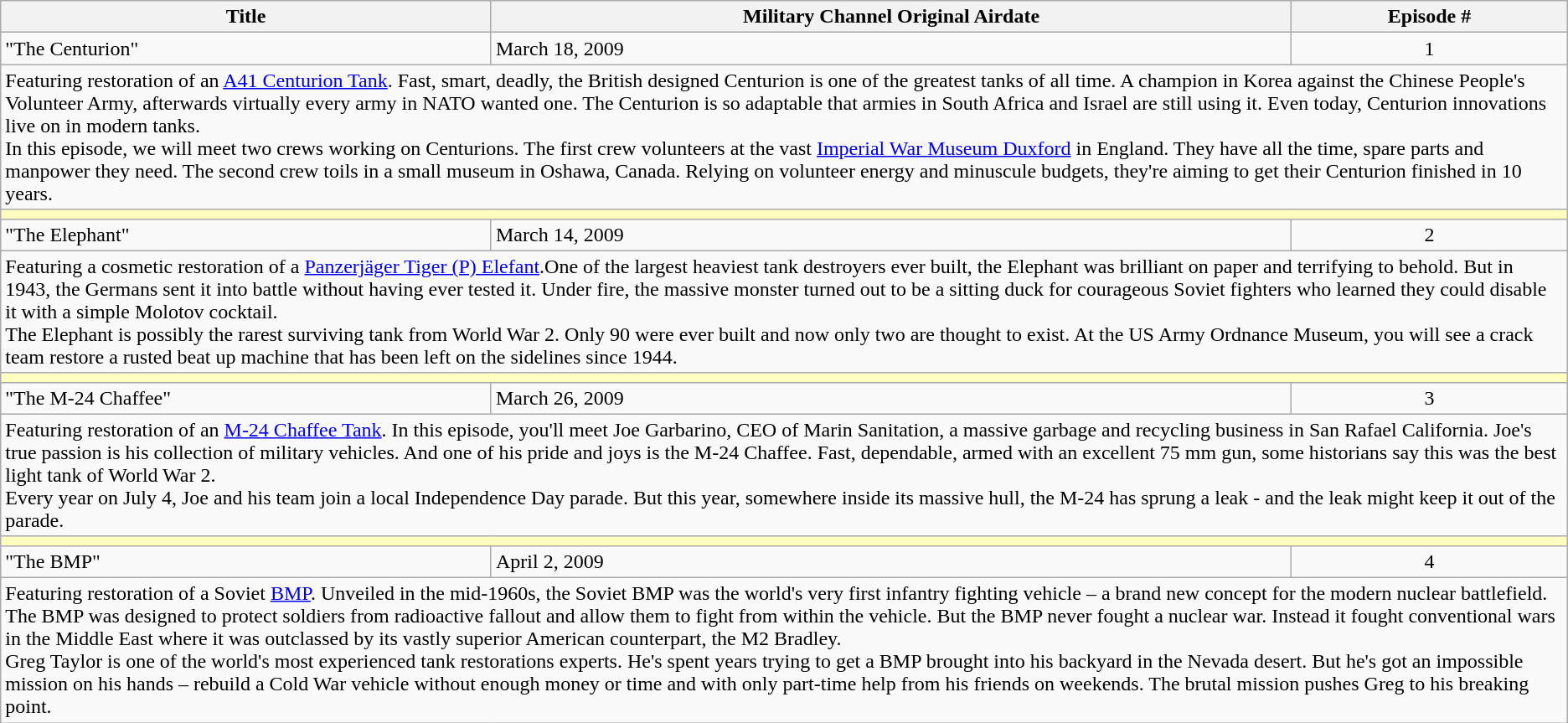<table class="wikitable">
<tr>
<th>Title</th>
<th>Military Channel Original Airdate</th>
<th>Episode #</th>
</tr>
<tr>
<td>"The Centurion"</td>
<td>March 18, 2009</td>
<td align="center">1</td>
</tr>
<tr>
<td colspan="3">Featuring restoration of an <a href='#'>A41 Centurion Tank</a>. Fast, smart, deadly, the British designed Centurion is one of the greatest tanks of all time. A champion in Korea against the Chinese People's Volunteer Army, afterwards virtually every army in NATO wanted one. The Centurion is so adaptable that armies in South Africa and Israel are still using it. Even today, Centurion innovations live on in modern tanks.<br>In this episode, we will meet two crews working on Centurions. The first crew volunteers at the vast <a href='#'>Imperial War Museum Duxford</a> in England. They have all the time, spare parts and manpower they need. The second crew toils in a small museum in Oshawa, Canada. Relying on volunteer energy and minuscule budgets, they're aiming to get their Centurion finished in 10 years.</td>
</tr>
<tr>
<td colspan="3" bgcolor="#FFFFBF"></td>
</tr>
<tr>
<td>"The Elephant"</td>
<td>March 14, 2009</td>
<td align="center">2</td>
</tr>
<tr>
<td colspan="3">Featuring a cosmetic restoration of a <a href='#'>Panzerjäger Tiger (P) Elefant</a>.One of the largest heaviest tank destroyers ever built, the Elephant was brilliant on paper and terrifying to behold. But in 1943, the Germans sent it into battle without having ever tested it. Under fire, the massive monster turned out to be a sitting duck for courageous Soviet fighters who learned they could disable it with a simple Molotov cocktail.<br>The Elephant is possibly the rarest surviving tank from World War 2. Only 90 were ever built and now only two are thought to exist. At the US Army Ordnance Museum, you will see a crack team restore a rusted beat up machine that has been left on the sidelines since 1944.</td>
</tr>
<tr>
<td colspan="3" bgcolor="#FFFFBF"></td>
</tr>
<tr>
<td>"The M-24 Chaffee"</td>
<td>March 26, 2009</td>
<td align="center">3</td>
</tr>
<tr>
<td colspan="3">Featuring restoration of an <a href='#'>M-24 Chaffee Tank</a>. In this episode, you'll meet Joe Garbarino, CEO of Marin Sanitation, a massive garbage and recycling business in San Rafael California. Joe's true passion is his collection of military vehicles.  And one of his pride and joys is the M-24 Chaffee. Fast, dependable, armed with an excellent 75 mm gun, some historians say this was the best light tank of World War 2.<br>Every year on July 4, Joe and his team join a local Independence Day parade. But this year, somewhere inside its massive hull, the M-24 has sprung a leak - and the leak might keep it out of the parade.</td>
</tr>
<tr>
<td colspan="3" bgcolor="#FFFFBF"></td>
</tr>
<tr>
<td>"The BMP"</td>
<td>April 2, 2009</td>
<td align="center">4</td>
</tr>
<tr>
<td colspan="3">Featuring restoration of a Soviet <a href='#'>BMP</a>. Unveiled in the mid-1960s, the Soviet BMP was the world's very first infantry fighting vehicle – a brand new concept for the modern nuclear battlefield. The BMP was designed to protect soldiers from radioactive fallout and allow them to fight from within the vehicle. But the BMP never fought a nuclear war. Instead it fought conventional wars in the Middle East where it was outclassed by its vastly superior American counterpart, the M2 Bradley.<br>Greg Taylor is one of the world's most experienced tank restorations experts. He's spent years trying to get a BMP brought into his backyard in the Nevada desert. But he's got an impossible mission on his hands – rebuild a Cold War vehicle without enough money or time and with only part-time help from his friends on weekends. The brutal mission pushes Greg to his breaking point.</td>
</tr>
</table>
